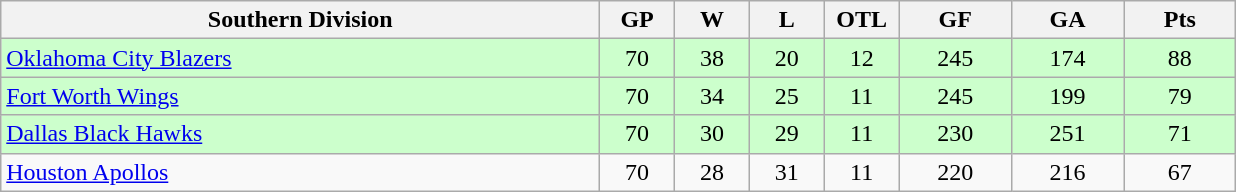<table class="wikitable">
<tr>
<th width="40%" bgcolor="#e0e0e0">Southern Division</th>
<th width="5%" bgcolor="#e0e0e0">GP</th>
<th width="5%" bgcolor="#e0e0e0">W</th>
<th width="5%" bgcolor="#e0e0e0">L</th>
<th width="5%" bgcolor="#e0e0e0">OTL</th>
<th width="7.5%" bgcolor="#e0e0e0">GF</th>
<th width="7.5%" bgcolor="#e0e0e0">GA</th>
<th width="7.5%" bgcolor="#e0e0e0">Pts</th>
</tr>
<tr align="center" bgcolor="#CCFFCC">
<td align="left"><a href='#'>Oklahoma City Blazers</a></td>
<td>70</td>
<td>38</td>
<td>20</td>
<td>12</td>
<td>245</td>
<td>174</td>
<td>88</td>
</tr>
<tr align="center" bgcolor="#CCFFCC">
<td align="left"><a href='#'>Fort Worth Wings</a></td>
<td>70</td>
<td>34</td>
<td>25</td>
<td>11</td>
<td>245</td>
<td>199</td>
<td>79</td>
</tr>
<tr align="center" bgcolor="#CCFFCC">
<td align="left"><a href='#'>Dallas Black Hawks</a></td>
<td>70</td>
<td>30</td>
<td>29</td>
<td>11</td>
<td>230</td>
<td>251</td>
<td>71</td>
</tr>
<tr align="center">
<td align="left"><a href='#'>Houston Apollos</a></td>
<td>70</td>
<td>28</td>
<td>31</td>
<td>11</td>
<td>220</td>
<td>216</td>
<td>67</td>
</tr>
</table>
